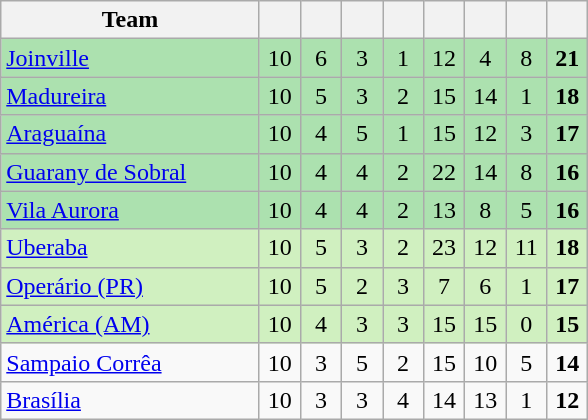<table class="wikitable" style="text-align: center;">
<tr>
<th width=165>Team</th>
<th width=20></th>
<th width=20></th>
<th width=20></th>
<th width=20></th>
<th width=20></th>
<th width=20></th>
<th width=20></th>
<th width=20></th>
</tr>
<tr bgcolor=#ACE1AF>
<td align=left> <a href='#'>Joinville</a></td>
<td>10</td>
<td>6</td>
<td>3</td>
<td>1</td>
<td>12</td>
<td>4</td>
<td>8</td>
<td><strong>21</strong></td>
</tr>
<tr bgcolor=#ACE1AF>
<td align=left> <a href='#'>Madureira</a></td>
<td>10</td>
<td>5</td>
<td>3</td>
<td>2</td>
<td>15</td>
<td>14</td>
<td>1</td>
<td><strong>18</strong></td>
</tr>
<tr bgcolor=#ACE1AF>
<td align=left> <a href='#'>Araguaína</a></td>
<td>10</td>
<td>4</td>
<td>5</td>
<td>1</td>
<td>15</td>
<td>12</td>
<td>3</td>
<td><strong>17</strong></td>
</tr>
<tr bgcolor=#ACE1AF>
<td align=left> <a href='#'>Guarany de Sobral</a></td>
<td>10</td>
<td>4</td>
<td>4</td>
<td>2</td>
<td>22</td>
<td>14</td>
<td>8</td>
<td><strong>16</strong></td>
</tr>
<tr bgcolor=#ACE1AF>
<td align=left> <a href='#'>Vila Aurora</a></td>
<td>10</td>
<td>4</td>
<td>4</td>
<td>2</td>
<td>13</td>
<td>8</td>
<td>5</td>
<td><strong>16</strong></td>
</tr>
<tr bgcolor=#D0F0C0>
<td align=left> <a href='#'>Uberaba</a></td>
<td>10</td>
<td>5</td>
<td>3</td>
<td>2</td>
<td>23</td>
<td>12</td>
<td>11</td>
<td><strong>18</strong></td>
</tr>
<tr bgcolor=#D0F0C0>
<td align=left> <a href='#'>Operário (PR)</a></td>
<td>10</td>
<td>5</td>
<td>2</td>
<td>3</td>
<td>7</td>
<td>6</td>
<td>1</td>
<td><strong>17</strong></td>
</tr>
<tr bgcolor=#D0F0C0>
<td align=left> <a href='#'>América (AM)</a></td>
<td>10</td>
<td>4</td>
<td>3</td>
<td>3</td>
<td>15</td>
<td>15</td>
<td>0</td>
<td><strong>15</strong></td>
</tr>
<tr>
<td align=left> <a href='#'>Sampaio Corrêa</a></td>
<td>10</td>
<td>3</td>
<td>5</td>
<td>2</td>
<td>15</td>
<td>10</td>
<td>5</td>
<td><strong>14</strong></td>
</tr>
<tr>
<td align=left> <a href='#'>Brasília</a></td>
<td>10</td>
<td>3</td>
<td>3</td>
<td>4</td>
<td>14</td>
<td>13</td>
<td>1</td>
<td><strong>12</strong></td>
</tr>
</table>
